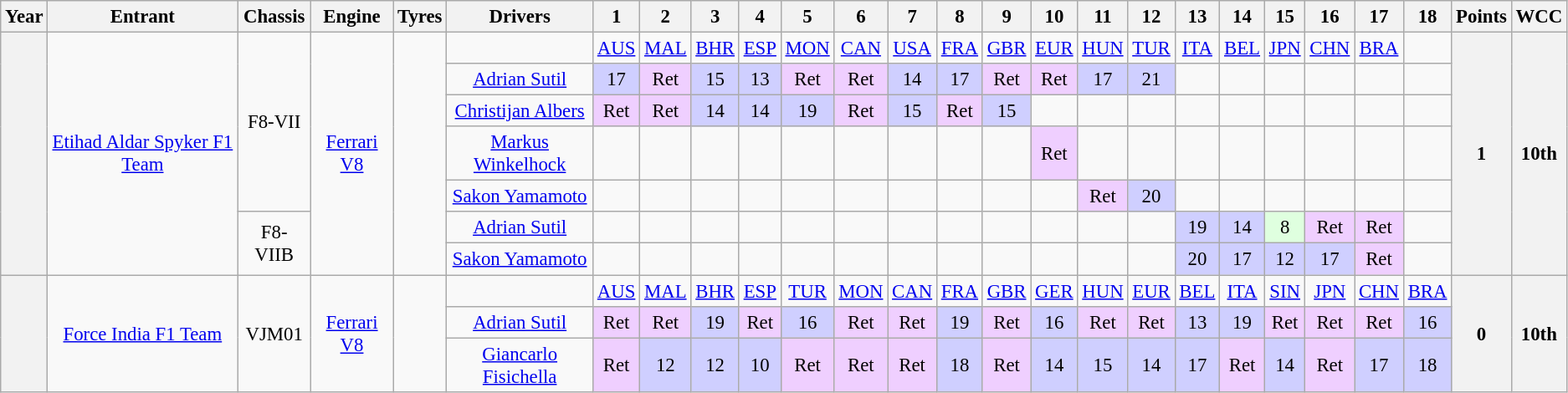<table class="wikitable" style="text-align:center; font-size:95%">
<tr>
<th>Year</th>
<th>Entrant</th>
<th>Chassis</th>
<th>Engine</th>
<th>Tyres</th>
<th>Drivers</th>
<th>1</th>
<th>2</th>
<th>3</th>
<th>4</th>
<th>5</th>
<th>6</th>
<th>7</th>
<th>8</th>
<th>9</th>
<th>10</th>
<th>11</th>
<th>12</th>
<th>13</th>
<th>14</th>
<th>15</th>
<th>16</th>
<th>17</th>
<th>18</th>
<th>Points</th>
<th>WCC</th>
</tr>
<tr>
<th rowspan="7"></th>
<td rowspan="7"><a href='#'>Etihad Aldar Spyker F1 Team</a></td>
<td rowspan="5">F8-VII</td>
<td rowspan="7"><a href='#'>Ferrari</a> <a href='#'>V8</a></td>
<td rowspan="7"></td>
<td></td>
<td><a href='#'>AUS</a></td>
<td><a href='#'>MAL</a></td>
<td><a href='#'>BHR</a></td>
<td><a href='#'>ESP</a></td>
<td><a href='#'>MON</a></td>
<td><a href='#'>CAN</a></td>
<td><a href='#'>USA</a></td>
<td><a href='#'>FRA</a></td>
<td><a href='#'>GBR</a></td>
<td><a href='#'>EUR</a></td>
<td><a href='#'>HUN</a></td>
<td><a href='#'>TUR</a></td>
<td><a href='#'>ITA</a></td>
<td><a href='#'>BEL</a></td>
<td><a href='#'>JPN</a></td>
<td><a href='#'>CHN</a></td>
<td><a href='#'>BRA</a></td>
<td></td>
<th rowspan="7">1</th>
<th rowspan="7">10th</th>
</tr>
<tr>
<td> <a href='#'>Adrian Sutil</a></td>
<td style="background:#CFCFFF;">17</td>
<td style="background:#EFCFFF;">Ret</td>
<td style="background:#CFCFFF;">15</td>
<td style="background:#CFCFFF;">13</td>
<td style="background:#EFCFFF;">Ret</td>
<td style="background:#EFCFFF;">Ret</td>
<td style="background:#CFCFFF;">14</td>
<td style="background:#CFCFFF;">17</td>
<td style="background:#EFCFFF;">Ret</td>
<td style="background:#EFCFFF;">Ret</td>
<td style="background:#CFCFFF;">17</td>
<td style="background:#CFCFFF;">21</td>
<td></td>
<td></td>
<td></td>
<td></td>
<td></td>
<td></td>
</tr>
<tr>
<td> <a href='#'>Christijan Albers</a></td>
<td style="background:#EFCFFF;">Ret</td>
<td style="background:#EFCFFF;">Ret</td>
<td style="background:#CFCFFF;">14</td>
<td style="background:#CFCFFF;">14</td>
<td style="background:#CFCFFF;">19</td>
<td style="background:#EFCFFF;">Ret</td>
<td style="background:#CFCFFF;">15</td>
<td style="background:#EFCFFF;">Ret</td>
<td style="background:#CFCFFF;">15</td>
<td></td>
<td></td>
<td></td>
<td></td>
<td></td>
<td></td>
<td></td>
<td></td>
<td></td>
</tr>
<tr>
<td> <a href='#'>Markus Winkelhock</a></td>
<td></td>
<td></td>
<td></td>
<td></td>
<td></td>
<td></td>
<td></td>
<td></td>
<td></td>
<td style="background:#EFCFFF;">Ret</td>
<td></td>
<td></td>
<td></td>
<td></td>
<td></td>
<td></td>
<td></td>
<td></td>
</tr>
<tr>
<td> <a href='#'>Sakon Yamamoto</a></td>
<td></td>
<td></td>
<td></td>
<td></td>
<td></td>
<td></td>
<td></td>
<td></td>
<td></td>
<td></td>
<td style="background:#EFCFFF;">Ret</td>
<td style="background:#CFCFFF;">20</td>
<td></td>
<td></td>
<td></td>
<td></td>
<td></td>
<td></td>
</tr>
<tr>
<td rowspan="2">F8-VIIB</td>
<td> <a href='#'>Adrian Sutil</a></td>
<td></td>
<td></td>
<td></td>
<td></td>
<td></td>
<td></td>
<td></td>
<td></td>
<td></td>
<td></td>
<td></td>
<td></td>
<td style="background:#CFCFFF;">19</td>
<td style="background:#CFCFFF;">14</td>
<td style="background:#DFFFDF;">8</td>
<td style="background:#EFCFFF;">Ret</td>
<td style="background:#EFCFFF;">Ret</td>
<td></td>
</tr>
<tr>
<td> <a href='#'>Sakon Yamamoto</a></td>
<td></td>
<td></td>
<td></td>
<td></td>
<td></td>
<td></td>
<td></td>
<td></td>
<td></td>
<td></td>
<td></td>
<td></td>
<td style="background:#CFCFFF;">20</td>
<td style="background:#CFCFFF;">17</td>
<td style="background:#CFCFFF;">12</td>
<td style="background:#CFCFFF;">17</td>
<td style="background:#EFCFFF;">Ret</td>
<td></td>
</tr>
<tr>
<th rowspan="3"></th>
<td rowspan="3"><a href='#'>Force India F1 Team</a></td>
<td rowspan="3">VJM01</td>
<td rowspan="3"><a href='#'>Ferrari</a> <a href='#'>V8</a></td>
<td rowspan="3"></td>
<td></td>
<td><a href='#'>AUS</a></td>
<td><a href='#'>MAL</a></td>
<td><a href='#'>BHR</a></td>
<td><a href='#'>ESP</a></td>
<td><a href='#'>TUR</a></td>
<td><a href='#'>MON</a></td>
<td><a href='#'>CAN</a></td>
<td><a href='#'>FRA</a></td>
<td><a href='#'>GBR</a></td>
<td><a href='#'>GER</a></td>
<td><a href='#'>HUN</a></td>
<td><a href='#'>EUR</a></td>
<td><a href='#'>BEL</a></td>
<td><a href='#'>ITA</a></td>
<td><a href='#'>SIN</a></td>
<td><a href='#'>JPN</a></td>
<td><a href='#'>CHN</a></td>
<td><a href='#'>BRA</a></td>
<th rowspan="3">0</th>
<th rowspan="3">10th</th>
</tr>
<tr>
<td> <a href='#'>Adrian Sutil</a></td>
<td style="background:#EFCFFF;">Ret</td>
<td style="background:#EFCFFF;">Ret</td>
<td style="background:#CFCFFF;">19</td>
<td style="background:#EFCFFF;">Ret</td>
<td style="background:#CFCFFF;">16</td>
<td style="background:#EFCFFF;">Ret</td>
<td style="background:#EFCFFF;">Ret</td>
<td style="background:#CFCFFF;">19</td>
<td style="background:#EFCFFF;">Ret</td>
<td style="background:#CFCFFF;">16</td>
<td style="background:#EFCFFF;">Ret</td>
<td style="background:#EFCFFF;">Ret</td>
<td style="background:#CFCFFF;">13</td>
<td style="background:#CFCFFF;">19</td>
<td style="background:#EFCFFF;">Ret</td>
<td style="background:#EFCFFF;">Ret</td>
<td style="background:#EFCFFF;">Ret</td>
<td style="background:#CFCFFF;">16</td>
</tr>
<tr>
<td> <a href='#'>Giancarlo Fisichella</a></td>
<td style="background:#EFCFFF;">Ret</td>
<td style="background:#CFCFFF;">12</td>
<td style="background:#CFCFFF;">12</td>
<td style="background:#CFCFFF;">10</td>
<td style="background:#EFCFFF;">Ret</td>
<td style="background:#EFCFFF;">Ret</td>
<td style="background:#EFCFFF;">Ret</td>
<td style="background:#CFCFFF;">18</td>
<td style="background:#EFCFFF;">Ret</td>
<td style="background:#CFCFFF;">14</td>
<td style="background:#CFCFFF;">15</td>
<td style="background:#CFCFFF;">14</td>
<td style="background:#CFCFFF;">17</td>
<td style="background:#EFCFFF;">Ret</td>
<td style="background:#CFCFFF;">14</td>
<td style="background:#EFCFFF;">Ret</td>
<td style="background:#CFCFFF;">17</td>
<td style="background:#CFCFFF;">18</td>
</tr>
</table>
